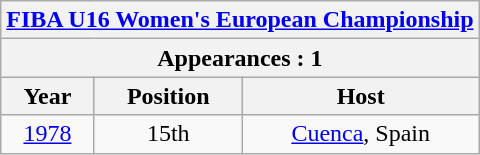<table class="wikitable" style="text-align: center;font-size:100%;">
<tr>
<th colspan=20><a href='#'>FIBA U16 Women's European Championship</a></th>
</tr>
<tr>
<th colspan=20>Appearances : 1</th>
</tr>
<tr>
<th>Year</th>
<th>Position</th>
<th>Host</th>
</tr>
<tr valign="top" bgcolor=>
<td> <a href='#'>1978</a></td>
<td>15th</td>
<td><a href='#'>Cuenca</a>, Spain</td>
</tr>
</table>
